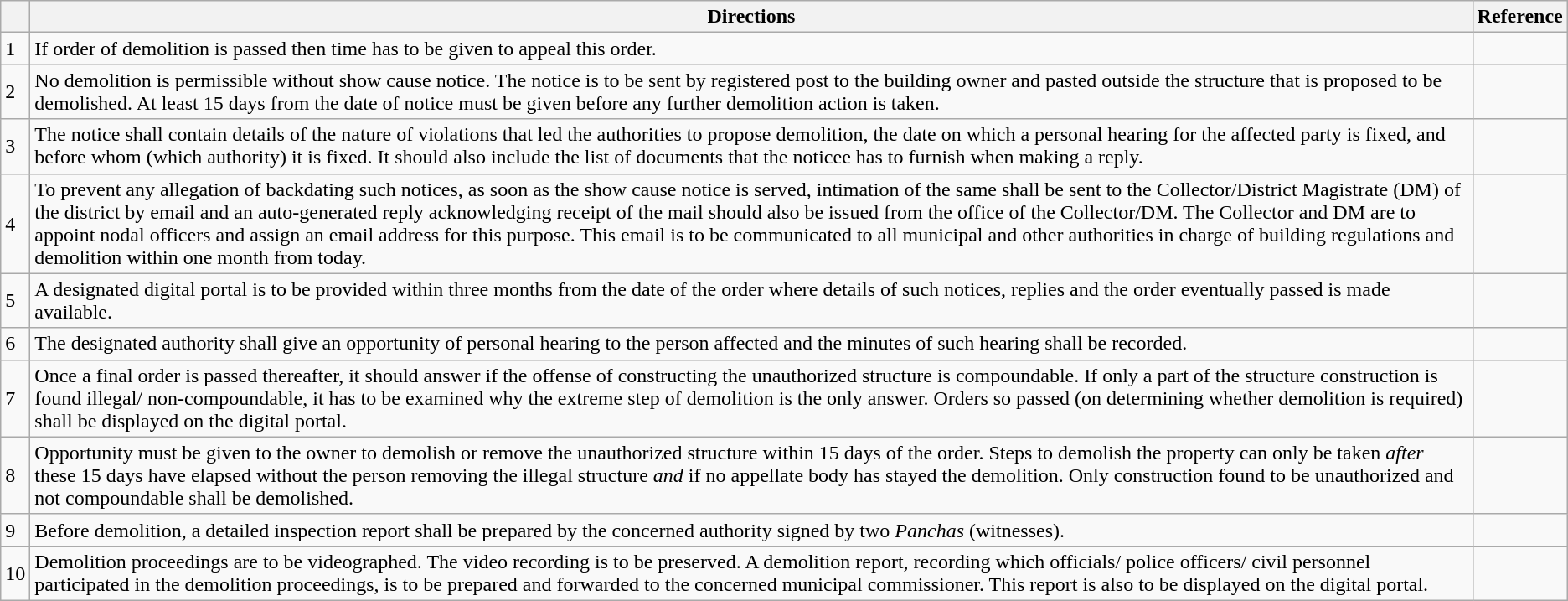<table class="wikitable">
<tr>
<th></th>
<th>Directions</th>
<th>Reference</th>
</tr>
<tr>
<td>1</td>
<td>If order of demolition is passed then time has to be given to appeal this order.</td>
<td> </td>
</tr>
<tr>
<td>2</td>
<td>No demolition is permissible without show cause notice. The notice is to be sent by registered post to the building owner and pasted outside the structure that is proposed to be demolished. At least 15 days from the date of notice must be given before any further demolition action is taken.</td>
<td> </td>
</tr>
<tr>
<td>3</td>
<td>The notice shall contain details of the nature of violations that led the authorities to propose demolition, the date on which a personal hearing for the affected party is fixed, and before whom (which authority) it is fixed. It should also include the list of documents that the noticee has to furnish when making a reply.</td>
<td> </td>
</tr>
<tr>
<td>4</td>
<td>To prevent any allegation of backdating such notices, as soon as the show cause notice is served, intimation of the same shall be sent to the Collector/District Magistrate (DM) of the district by email and an auto-generated reply acknowledging receipt of the mail should also be issued from the office of the Collector/DM. The Collector and DM are to appoint nodal officers and assign an email address for this purpose. This email is to be communicated to all municipal and other authorities in charge of building regulations and demolition within one month from today.</td>
<td> </td>
</tr>
<tr>
<td>5</td>
<td>A designated digital portal is to be provided within three months from the date of the order where details of such notices, replies and the order eventually passed is made available.</td>
<td> </td>
</tr>
<tr>
<td>6</td>
<td>The designated authority shall give an opportunity of personal hearing to the person affected and the minutes of such hearing shall be recorded.</td>
<td> </td>
</tr>
<tr>
<td>7</td>
<td>Once a final order is passed thereafter, it should answer if the offense of constructing the unauthorized structure is compoundable. If only a part of the structure construction is found illegal/ non-compoundable, it has to be examined why the extreme step of demolition is the only answer. Orders so passed (on determining whether demolition is required) shall be displayed on the digital portal.</td>
<td> </td>
</tr>
<tr>
<td>8</td>
<td>Opportunity must be given to the owner to demolish or remove the unauthorized structure within 15 days of the order. Steps to demolish the property can only be taken <em>after</em> these 15 days have elapsed without the person removing the illegal structure <em>and</em> if no appellate body has stayed the demolition. Only construction found to be unauthorized and not compoundable shall be demolished.</td>
<td> </td>
</tr>
<tr>
<td>9</td>
<td>Before demolition, a detailed inspection report shall be prepared by the concerned authority signed by two <em>Panchas</em> (witnesses).</td>
<td> </td>
</tr>
<tr>
<td>10</td>
<td>Demolition proceedings are to be videographed. The video recording is to be preserved. A demolition report, recording which officials/ police officers/ civil personnel participated in the demolition proceedings, is to be prepared and forwarded to the concerned municipal commissioner. This report is also to be displayed on the digital portal.</td>
<td> </td>
</tr>
</table>
